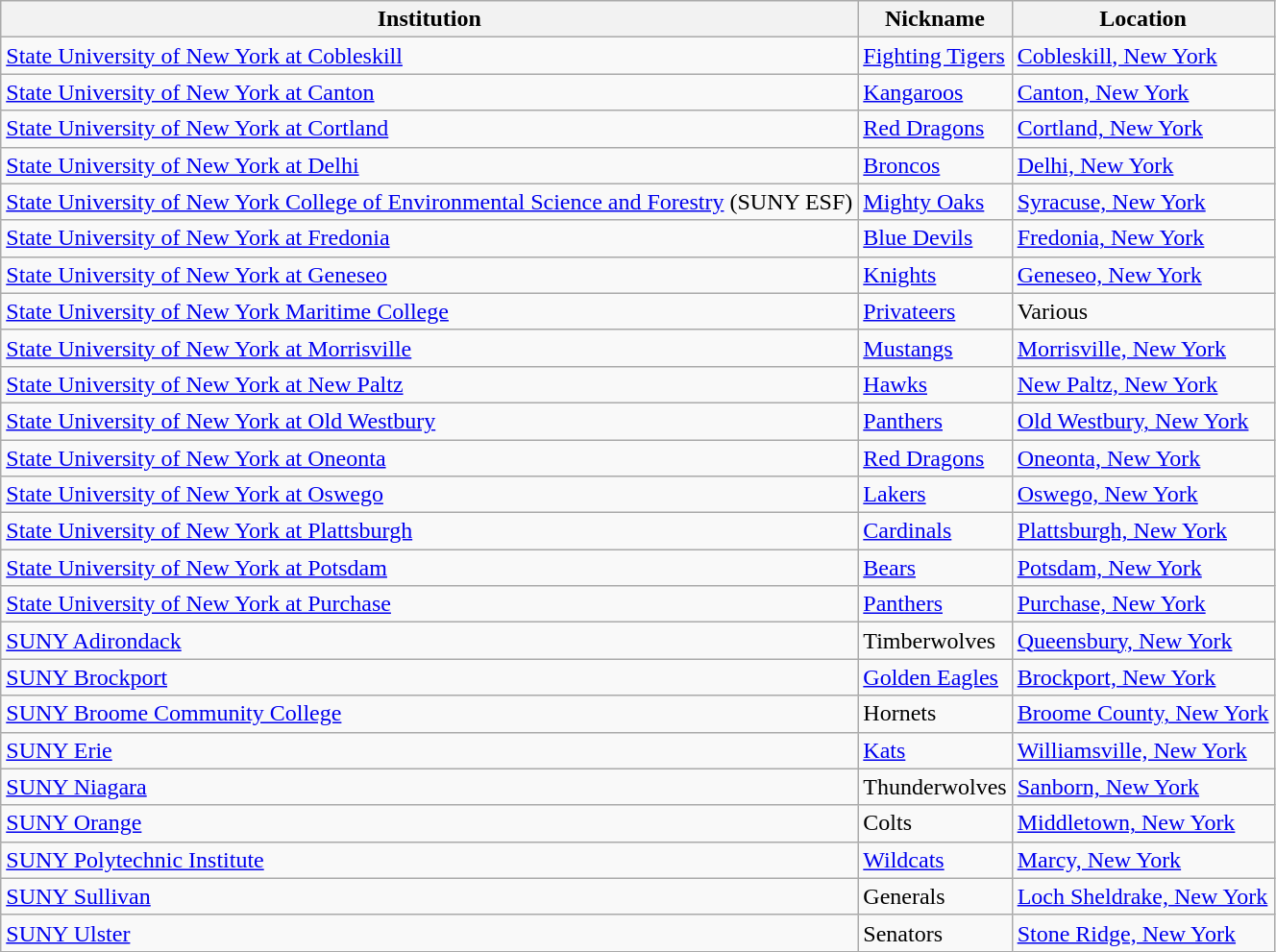<table class="wikitable">
<tr>
<th>Institution</th>
<th>Nickname</th>
<th>Location</th>
</tr>
<tr>
<td><a href='#'>State University of New York at Cobleskill</a></td>
<td><a href='#'>Fighting Tigers</a></td>
<td><a href='#'>Cobleskill, New York</a></td>
</tr>
<tr>
<td><a href='#'>State University of New York at Canton</a></td>
<td><a href='#'>Kangaroos</a></td>
<td><a href='#'>Canton, New York</a></td>
</tr>
<tr>
<td><a href='#'>State University of New York at Cortland</a></td>
<td><a href='#'>Red Dragons</a></td>
<td><a href='#'>Cortland, New York</a></td>
</tr>
<tr>
<td><a href='#'>State University of New York at Delhi</a></td>
<td><a href='#'>Broncos</a></td>
<td><a href='#'>Delhi, New York</a></td>
</tr>
<tr>
<td><a href='#'>State University of New York College of Environmental Science and Forestry</a> (SUNY ESF)</td>
<td><a href='#'>Mighty Oaks</a></td>
<td><a href='#'>Syracuse, New York</a></td>
</tr>
<tr>
<td><a href='#'>State University of New York at Fredonia</a></td>
<td><a href='#'>Blue Devils</a></td>
<td><a href='#'>Fredonia, New York</a></td>
</tr>
<tr>
<td><a href='#'>State University of New York at Geneseo</a></td>
<td><a href='#'>Knights</a></td>
<td><a href='#'>Geneseo, New York</a></td>
</tr>
<tr>
<td><a href='#'>State University of New York Maritime College</a></td>
<td><a href='#'>Privateers</a></td>
<td>Various</td>
</tr>
<tr>
<td><a href='#'>State University of New York at Morrisville</a></td>
<td><a href='#'>Mustangs</a></td>
<td><a href='#'>Morrisville, New York</a></td>
</tr>
<tr>
<td><a href='#'>State University of New York at New Paltz</a></td>
<td><a href='#'>Hawks</a></td>
<td><a href='#'>New Paltz, New York</a></td>
</tr>
<tr>
<td><a href='#'>State University of New York at Old Westbury</a></td>
<td><a href='#'>Panthers</a></td>
<td><a href='#'>Old Westbury, New York</a></td>
</tr>
<tr>
<td><a href='#'>State University of New York at Oneonta</a></td>
<td><a href='#'>Red Dragons</a></td>
<td><a href='#'>Oneonta, New York</a></td>
</tr>
<tr>
<td><a href='#'>State University of New York at Oswego</a></td>
<td><a href='#'>Lakers</a></td>
<td><a href='#'>Oswego, New York</a></td>
</tr>
<tr>
<td><a href='#'>State University of New York at Plattsburgh</a></td>
<td><a href='#'>Cardinals</a></td>
<td><a href='#'>Plattsburgh, New York</a></td>
</tr>
<tr>
<td><a href='#'>State University of New York at Potsdam</a></td>
<td><a href='#'>Bears</a></td>
<td><a href='#'>Potsdam, New York</a></td>
</tr>
<tr>
<td><a href='#'>State University of New York at Purchase</a></td>
<td><a href='#'>Panthers</a></td>
<td><a href='#'>Purchase, New York</a></td>
</tr>
<tr>
<td><a href='#'>SUNY Adirondack</a></td>
<td>Timberwolves</td>
<td><a href='#'>Queensbury, New York</a></td>
</tr>
<tr>
<td><a href='#'>SUNY Brockport</a></td>
<td><a href='#'>Golden Eagles</a></td>
<td><a href='#'>Brockport, New York</a></td>
</tr>
<tr>
<td><a href='#'>SUNY Broome Community College</a></td>
<td>Hornets</td>
<td><a href='#'>Broome County, New York</a></td>
</tr>
<tr>
<td><a href='#'>SUNY Erie</a></td>
<td><a href='#'>Kats</a></td>
<td><a href='#'>Williamsville, New York</a></td>
</tr>
<tr>
<td><a href='#'>SUNY Niagara</a></td>
<td>Thunderwolves</td>
<td><a href='#'>Sanborn, New York</a></td>
</tr>
<tr>
<td><a href='#'>SUNY Orange</a></td>
<td>Colts</td>
<td><a href='#'>Middletown, New York</a></td>
</tr>
<tr>
<td><a href='#'>SUNY Polytechnic Institute</a></td>
<td><a href='#'>Wildcats</a></td>
<td><a href='#'>Marcy, New York</a></td>
</tr>
<tr>
<td><a href='#'>SUNY Sullivan</a></td>
<td>Generals</td>
<td><a href='#'>Loch Sheldrake, New York</a></td>
</tr>
<tr>
<td><a href='#'>SUNY Ulster</a></td>
<td>Senators</td>
<td><a href='#'>Stone Ridge, New York</a></td>
</tr>
</table>
